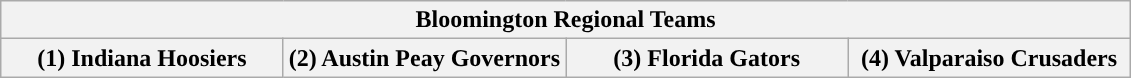<table class="wikitable">
<tr>
<th colspan=4>Bloomington Regional Teams</th>
</tr>
<tr>
<th style="width: 25%; ">(1) Indiana Hoosiers</th>
<th style="width: 25%; ">(2) Austin Peay Governors</th>
<th style="width: 25%; ">(3) Florida Gators</th>
<th style="width: 25%; ">(4) Valparaiso Crusaders</th>
</tr>
</table>
